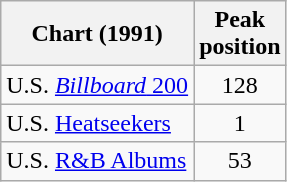<table class="wikitable">
<tr>
<th>Chart (1991)</th>
<th>Peak<br>position</th>
</tr>
<tr>
<td>U.S. <a href='#'><em>Billboard</em> 200</a></td>
<td align="center">128</td>
</tr>
<tr>
<td>U.S. <a href='#'>Heatseekers</a></td>
<td align="center">1</td>
</tr>
<tr>
<td>U.S. <a href='#'>R&B Albums</a></td>
<td align="center">53</td>
</tr>
</table>
